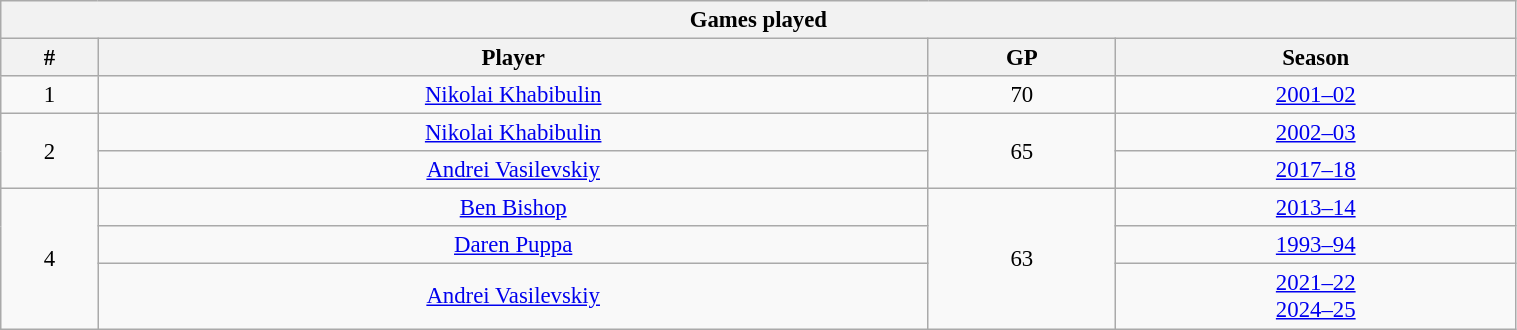<table class="wikitable" style="text-align: center; font-size: 95%" width="80%">
<tr>
<th colspan="4">Games played</th>
</tr>
<tr>
<th>#</th>
<th>Player</th>
<th>GP</th>
<th>Season</th>
</tr>
<tr>
<td>1</td>
<td><a href='#'>Nikolai Khabibulin</a></td>
<td>70</td>
<td><a href='#'>2001–02</a></td>
</tr>
<tr>
<td rowspan="2">2</td>
<td><a href='#'>Nikolai Khabibulin</a></td>
<td rowspan="2">65</td>
<td><a href='#'>2002–03</a></td>
</tr>
<tr>
<td><a href='#'>Andrei Vasilevskiy</a></td>
<td><a href='#'>2017–18</a></td>
</tr>
<tr>
<td rowspan="3">4</td>
<td><a href='#'>Ben Bishop</a></td>
<td rowspan="3">63</td>
<td><a href='#'>2013–14</a></td>
</tr>
<tr>
<td><a href='#'>Daren Puppa</a></td>
<td><a href='#'>1993–94</a></td>
</tr>
<tr>
<td><a href='#'>Andrei Vasilevskiy</a></td>
<td><a href='#'>2021–22</a><br><a href='#'>2024–25</a></td>
</tr>
</table>
